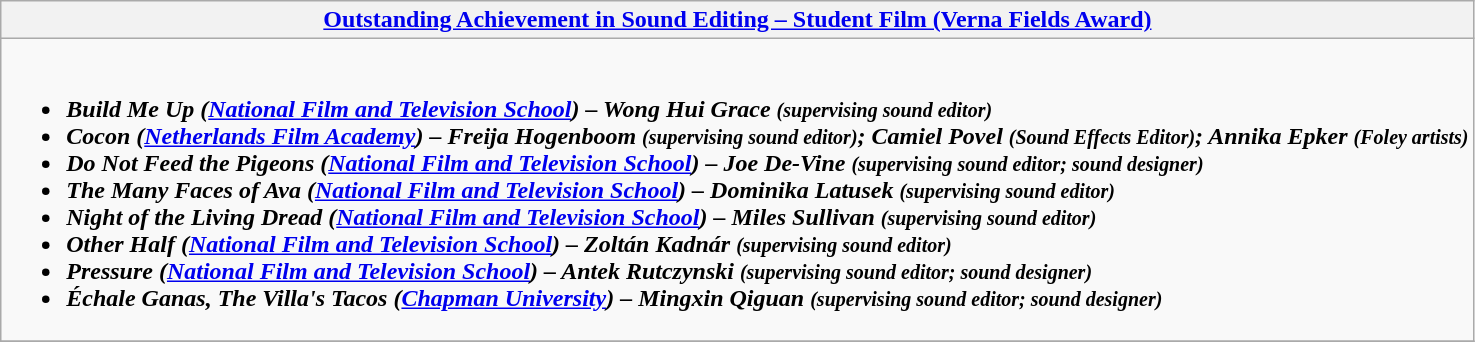<table class=wikitable style="width=100%">
<tr>
<th colspan="2" style="width=50%"><a href='#'>Outstanding Achievement in Sound Editing – Student Film (Verna Fields Award)</a></th>
</tr>
<tr>
<td colspan="2" valign="top"><br><ul><li><strong><em>Build Me Up<em> (<a href='#'>National Film and Television School</a>) – Wong Hui Grace <small>(supervising sound editor)</small><strong></li><li></em>Cocon<em> (<a href='#'>Netherlands Film Academy</a>) – Freija Hogenboom <small>(supervising sound editor)</small>; Camiel Povel <small>(Sound Effects Editor)</small>; Annika Epker <small>(Foley artists)</small></li><li></em>Do Not Feed the Pigeons<em> (<a href='#'>National Film and Television School</a>) – Joe De-Vine <small>(supervising sound editor; sound designer)</small></li><li></em>The Many Faces of Ava<em> (<a href='#'>National Film and Television School</a>) – Dominika Latusek <small>(supervising sound editor)</small></li><li></em>Night of the Living Dread<em> (<a href='#'>National Film and Television School</a>) – Miles Sullivan <small>(supervising sound editor)</small></li><li></em>Other Half<em> (<a href='#'>National Film and Television School</a>) – Zoltán Kadnár <small>(supervising sound editor)</small></li><li></em>Pressure<em> (<a href='#'>National Film and Television School</a>) – Antek Rutczynski <small>(supervising sound editor; sound designer)</small></li><li></em>Échale Ganas, The Villa's Tacos<em> (<a href='#'>Chapman University</a>) – Mingxin Qiguan <small>(supervising sound editor; sound designer)</small></li></ul></td>
</tr>
<tr>
</tr>
</table>
